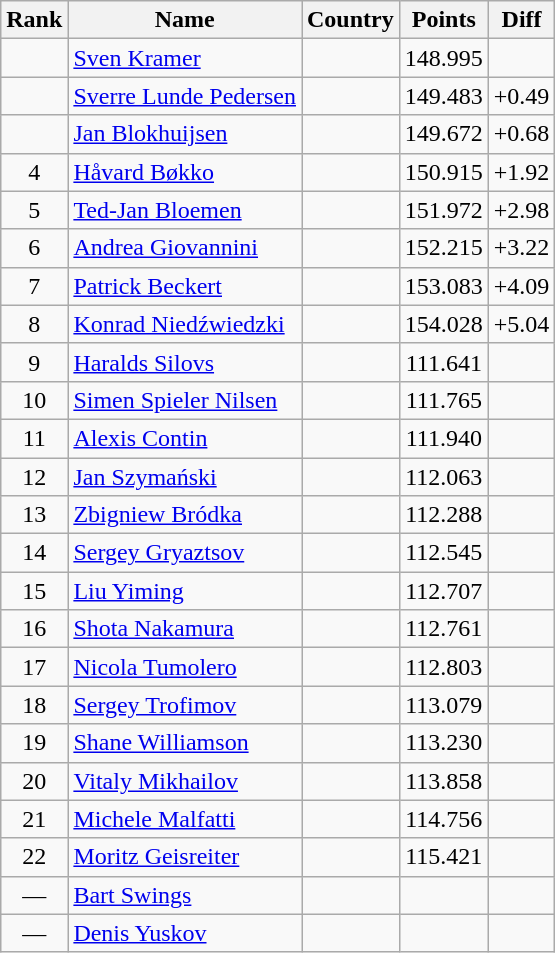<table class="wikitable sortable" style="text-align:center">
<tr>
<th>Rank</th>
<th>Name</th>
<th>Country</th>
<th>Points</th>
<th>Diff</th>
</tr>
<tr>
<td></td>
<td align=left><a href='#'>Sven Kramer</a></td>
<td align=left></td>
<td>148.995</td>
<td></td>
</tr>
<tr>
<td></td>
<td align=left><a href='#'>Sverre Lunde Pedersen</a></td>
<td align=left></td>
<td>149.483</td>
<td>+0.49</td>
</tr>
<tr>
<td></td>
<td align=left><a href='#'>Jan Blokhuijsen</a></td>
<td align=left></td>
<td>149.672</td>
<td>+0.68</td>
</tr>
<tr>
<td>4</td>
<td align=left><a href='#'>Håvard Bøkko</a></td>
<td align=left></td>
<td>150.915</td>
<td>+1.92</td>
</tr>
<tr>
<td>5</td>
<td align=left><a href='#'>Ted-Jan Bloemen</a></td>
<td align=left></td>
<td>151.972</td>
<td>+2.98</td>
</tr>
<tr>
<td>6</td>
<td align=left><a href='#'>Andrea Giovannini</a></td>
<td align=left></td>
<td>152.215</td>
<td>+3.22</td>
</tr>
<tr>
<td>7</td>
<td align=left><a href='#'>Patrick Beckert</a></td>
<td align=left></td>
<td>153.083</td>
<td>+4.09</td>
</tr>
<tr>
<td>8</td>
<td align=left><a href='#'>Konrad Niedźwiedzki</a></td>
<td align=left></td>
<td>154.028</td>
<td>+5.04</td>
</tr>
<tr>
<td>9</td>
<td align=left><a href='#'>Haralds Silovs</a></td>
<td align=left></td>
<td>111.641</td>
<td></td>
</tr>
<tr>
<td>10</td>
<td align=left><a href='#'>Simen Spieler Nilsen</a></td>
<td align=left></td>
<td>111.765</td>
<td></td>
</tr>
<tr>
<td>11</td>
<td align=left><a href='#'>Alexis Contin</a></td>
<td align=left></td>
<td>111.940</td>
<td></td>
</tr>
<tr>
<td>12</td>
<td align=left><a href='#'>Jan Szymański</a></td>
<td align=left></td>
<td>112.063</td>
<td></td>
</tr>
<tr>
<td>13</td>
<td align=left><a href='#'>Zbigniew Bródka</a></td>
<td align=left></td>
<td>112.288</td>
<td></td>
</tr>
<tr>
<td>14</td>
<td align=left><a href='#'>Sergey Gryaztsov</a></td>
<td align=left></td>
<td>112.545</td>
<td></td>
</tr>
<tr>
<td>15</td>
<td align=left><a href='#'>Liu Yiming</a></td>
<td align=left></td>
<td>112.707</td>
<td></td>
</tr>
<tr>
<td>16</td>
<td align=left><a href='#'>Shota Nakamura</a></td>
<td align=left></td>
<td>112.761</td>
<td></td>
</tr>
<tr>
<td>17</td>
<td align=left><a href='#'>Nicola Tumolero</a></td>
<td align=left></td>
<td>112.803</td>
<td></td>
</tr>
<tr>
<td>18</td>
<td align=left><a href='#'>Sergey Trofimov</a></td>
<td align=left></td>
<td>113.079</td>
<td></td>
</tr>
<tr>
<td>19</td>
<td align=left><a href='#'>Shane Williamson</a></td>
<td align=left></td>
<td>113.230</td>
<td></td>
</tr>
<tr>
<td>20</td>
<td align=left><a href='#'>Vitaly Mikhailov</a></td>
<td align=left></td>
<td>113.858</td>
<td></td>
</tr>
<tr>
<td>21</td>
<td align=left><a href='#'>Michele Malfatti</a></td>
<td align=left></td>
<td>114.756</td>
<td></td>
</tr>
<tr>
<td>22</td>
<td align=left><a href='#'>Moritz Geisreiter</a></td>
<td align=left></td>
<td>115.421</td>
<td></td>
</tr>
<tr>
<td>—</td>
<td align=left><a href='#'>Bart Swings</a></td>
<td align=left></td>
<td></td>
<td></td>
</tr>
<tr>
<td>—</td>
<td align=left><a href='#'>Denis Yuskov</a></td>
<td align=left></td>
<td></td>
<td></td>
</tr>
</table>
